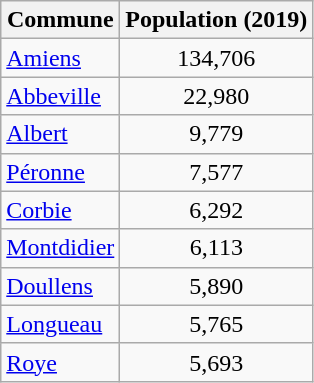<table class=wikitable>
<tr>
<th>Commune</th>
<th>Population (2019)</th>
</tr>
<tr>
<td><a href='#'>Amiens</a></td>
<td style="text-align: center;">134,706</td>
</tr>
<tr>
<td><a href='#'>Abbeville</a></td>
<td style="text-align: center;">22,980</td>
</tr>
<tr>
<td><a href='#'>Albert</a></td>
<td style="text-align: center;">9,779</td>
</tr>
<tr>
<td><a href='#'>Péronne</a></td>
<td style="text-align: center;">7,577</td>
</tr>
<tr>
<td><a href='#'>Corbie</a></td>
<td style="text-align: center;">6,292</td>
</tr>
<tr>
<td><a href='#'>Montdidier</a></td>
<td style="text-align: center;">6,113</td>
</tr>
<tr>
<td><a href='#'>Doullens</a></td>
<td style="text-align: center;">5,890</td>
</tr>
<tr>
<td><a href='#'>Longueau</a></td>
<td style="text-align: center;">5,765</td>
</tr>
<tr>
<td><a href='#'>Roye</a></td>
<td style="text-align: center;">5,693</td>
</tr>
</table>
